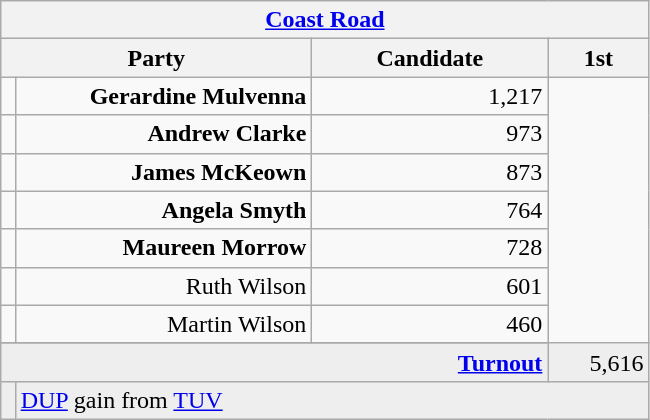<table class="wikitable">
<tr>
<th colspan="4" align="center"><a href='#'>Coast Road</a></th>
</tr>
<tr>
<th colspan="2" align="center" width=200>Party</th>
<th width=150>Candidate</th>
<th width=60>1st </th>
</tr>
<tr>
<td></td>
<td align="right"><strong>Gerardine Mulvenna</strong></td>
<td align="right">1,217</td>
</tr>
<tr>
<td></td>
<td align="right"><strong>Andrew Clarke</strong></td>
<td align="right">973</td>
</tr>
<tr>
<td></td>
<td align="right"><strong>James McKeown</strong></td>
<td align="right">873</td>
</tr>
<tr>
<td></td>
<td align="right"><strong>Angela Smyth</strong></td>
<td align="right">764</td>
</tr>
<tr>
<td></td>
<td align="right"><strong>Maureen Morrow</strong></td>
<td align="right">728</td>
</tr>
<tr>
<td></td>
<td align="right">Ruth Wilson</td>
<td align="right">601</td>
</tr>
<tr>
<td></td>
<td align="right">Martin Wilson</td>
<td align="right">460</td>
</tr>
<tr>
</tr>
<tr bgcolor="EEEEEE">
<td colspan=3 align="right"><strong><a href='#'>Turnout</a></strong></td>
<td align="right">5,616</td>
</tr>
<tr bgcolor="EEEEEE">
<td bgcolor=></td>
<td colspan=4 bgcolor="EEEEEE"><a href='#'>DUP</a> gain from <a href='#'>TUV</a></td>
</tr>
</table>
